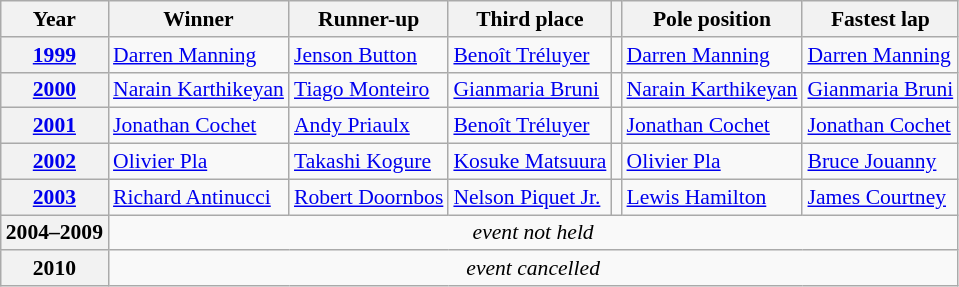<table class="wikitable" style="font-size: 90%;">
<tr>
<th>Year</th>
<th>Winner</th>
<th>Runner-up</th>
<th>Third place</th>
<th></th>
<th>Pole position</th>
<th>Fastest lap</th>
</tr>
<tr>
<th><a href='#'>1999</a></th>
<td> <a href='#'>Darren Manning</a></td>
<td> <a href='#'>Jenson Button</a></td>
<td> <a href='#'>Benoît Tréluyer</a></td>
<td></td>
<td> <a href='#'>Darren Manning</a></td>
<td> <a href='#'>Darren Manning</a></td>
</tr>
<tr>
<th><a href='#'>2000</a></th>
<td> <a href='#'>Narain Karthikeyan</a></td>
<td> <a href='#'>Tiago Monteiro</a></td>
<td> <a href='#'>Gianmaria Bruni</a></td>
<td></td>
<td> <a href='#'>Narain Karthikeyan</a></td>
<td> <a href='#'>Gianmaria Bruni</a></td>
</tr>
<tr>
<th><a href='#'>2001</a></th>
<td> <a href='#'>Jonathan Cochet</a></td>
<td> <a href='#'>Andy Priaulx</a></td>
<td> <a href='#'>Benoît Tréluyer</a></td>
<td></td>
<td> <a href='#'>Jonathan Cochet</a></td>
<td> <a href='#'>Jonathan Cochet</a></td>
</tr>
<tr>
<th><a href='#'>2002</a></th>
<td> <a href='#'>Olivier Pla</a></td>
<td> <a href='#'>Takashi Kogure</a></td>
<td> <a href='#'>Kosuke Matsuura</a></td>
<td></td>
<td> <a href='#'>Olivier Pla</a></td>
<td> <a href='#'>Bruce Jouanny</a></td>
</tr>
<tr>
<th><a href='#'>2003</a></th>
<td> <a href='#'>Richard Antinucci</a></td>
<td> <a href='#'>Robert Doornbos</a></td>
<td> <a href='#'>Nelson Piquet Jr.</a></td>
<td></td>
<td> <a href='#'>Lewis Hamilton</a></td>
<td> <a href='#'>James Courtney</a></td>
</tr>
<tr>
<th>2004–2009</th>
<td colspan=6 align=center><em>event not held</em></td>
</tr>
<tr>
<th>2010</th>
<td colspan=6 align=center><em>event cancelled</em></td>
</tr>
</table>
